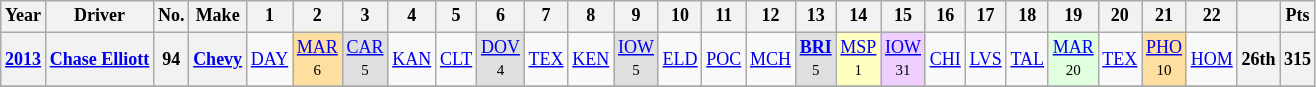<table class="wikitable" style="text-align:center; font-size:75%">
<tr>
<th>Year</th>
<th>Driver</th>
<th>No.</th>
<th>Make</th>
<th>1</th>
<th>2</th>
<th>3</th>
<th>4</th>
<th>5</th>
<th>6</th>
<th>7</th>
<th>8</th>
<th>9</th>
<th>10</th>
<th>11</th>
<th>12</th>
<th>13</th>
<th>14</th>
<th>15</th>
<th>16</th>
<th>17</th>
<th>18</th>
<th>19</th>
<th>20</th>
<th>21</th>
<th>22</th>
<th></th>
<th>Pts</th>
</tr>
<tr>
<th><a href='#'>2013</a></th>
<th><a href='#'>Chase Elliott</a></th>
<th>94</th>
<th><a href='#'>Chevy</a></th>
<td><a href='#'>DAY</a></td>
<td style="background:#FFDF9F;"><a href='#'>MAR</a><br><small>6</small></td>
<td style="background:#DFDFDF;"><a href='#'>CAR</a><br><small>5</small></td>
<td><a href='#'>KAN</a></td>
<td><a href='#'>CLT</a></td>
<td style="background:#DFDFDF;"><a href='#'>DOV</a><br><small>4</small></td>
<td><a href='#'>TEX</a></td>
<td><a href='#'>KEN</a></td>
<td style="background:#DFDFDF;"><a href='#'>IOW</a><br><small>5</small></td>
<td><a href='#'>ELD</a></td>
<td><a href='#'>POC</a></td>
<td><a href='#'>MCH</a></td>
<td style="background:#DFDFDF;"><strong><a href='#'>BRI</a></strong><br><small>5</small></td>
<td style="background:#FFFFBF;"><a href='#'>MSP</a><br><small>1</small></td>
<td style="background:#EFCFFF;"><a href='#'>IOW</a><br><small>31</small></td>
<td><a href='#'>CHI</a></td>
<td><a href='#'>LVS</a></td>
<td><a href='#'>TAL</a></td>
<td style="background:#DFFFDF;"><a href='#'>MAR</a><br><small>20</small></td>
<td><a href='#'>TEX</a></td>
<td style="background:#FFDF9F;"><a href='#'>PHO</a><br><small>10</small></td>
<td><a href='#'>HOM</a></td>
<th>26th</th>
<th>315</th>
</tr>
<tr>
</tr>
</table>
